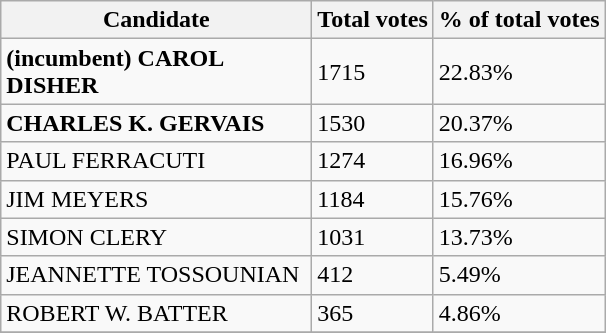<table class="wikitable">
<tr>
<th bgcolor="#DDDDFF" width="200px">Candidate</th>
<th bgcolor="#DDDDFF">Total votes</th>
<th bgcolor="#DDDDFF">% of total votes</th>
</tr>
<tr>
<td><strong>(incumbent) CAROL DISHER</strong></td>
<td>1715</td>
<td>22.83%</td>
</tr>
<tr>
<td><strong>CHARLES K. GERVAIS</strong></td>
<td>1530</td>
<td>20.37%</td>
</tr>
<tr>
<td>PAUL FERRACUTI</td>
<td>1274</td>
<td>16.96%</td>
</tr>
<tr>
<td>JIM MEYERS</td>
<td>1184</td>
<td>15.76%</td>
</tr>
<tr>
<td>SIMON CLERY</td>
<td>1031</td>
<td>13.73%</td>
</tr>
<tr>
<td>JEANNETTE TOSSOUNIAN</td>
<td>412</td>
<td>5.49%</td>
</tr>
<tr>
<td>ROBERT W. BATTER</td>
<td>365</td>
<td>4.86%</td>
</tr>
<tr>
</tr>
</table>
